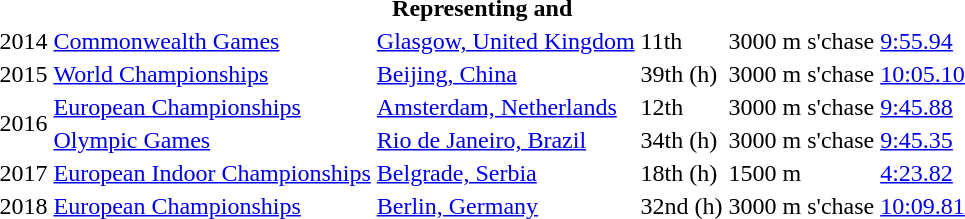<table>
<tr>
<th colspan="6">Representing  and </th>
</tr>
<tr>
<td>2014</td>
<td><a href='#'>Commonwealth Games</a></td>
<td><a href='#'>Glasgow, United Kingdom</a></td>
<td>11th</td>
<td>3000 m s'chase</td>
<td><a href='#'>9:55.94</a></td>
</tr>
<tr>
<td>2015</td>
<td><a href='#'>World Championships</a></td>
<td><a href='#'>Beijing, China</a></td>
<td>39th (h)</td>
<td>3000 m s'chase</td>
<td><a href='#'>10:05.10</a></td>
</tr>
<tr>
<td rowspan=2>2016</td>
<td><a href='#'>European Championships</a></td>
<td><a href='#'>Amsterdam, Netherlands</a></td>
<td>12th</td>
<td>3000 m s'chase</td>
<td><a href='#'>9:45.88</a></td>
</tr>
<tr>
<td><a href='#'>Olympic Games</a></td>
<td><a href='#'>Rio de Janeiro, Brazil</a></td>
<td>34th (h)</td>
<td>3000 m s'chase</td>
<td><a href='#'>9:45.35</a></td>
</tr>
<tr>
<td>2017</td>
<td><a href='#'>European Indoor Championships</a></td>
<td><a href='#'>Belgrade, Serbia</a></td>
<td>18th (h)</td>
<td>1500 m</td>
<td><a href='#'>4:23.82</a></td>
</tr>
<tr>
<td>2018</td>
<td><a href='#'>European Championships</a></td>
<td><a href='#'>Berlin, Germany</a></td>
<td>32nd (h)</td>
<td>3000 m s'chase</td>
<td><a href='#'>10:09.81</a></td>
</tr>
</table>
